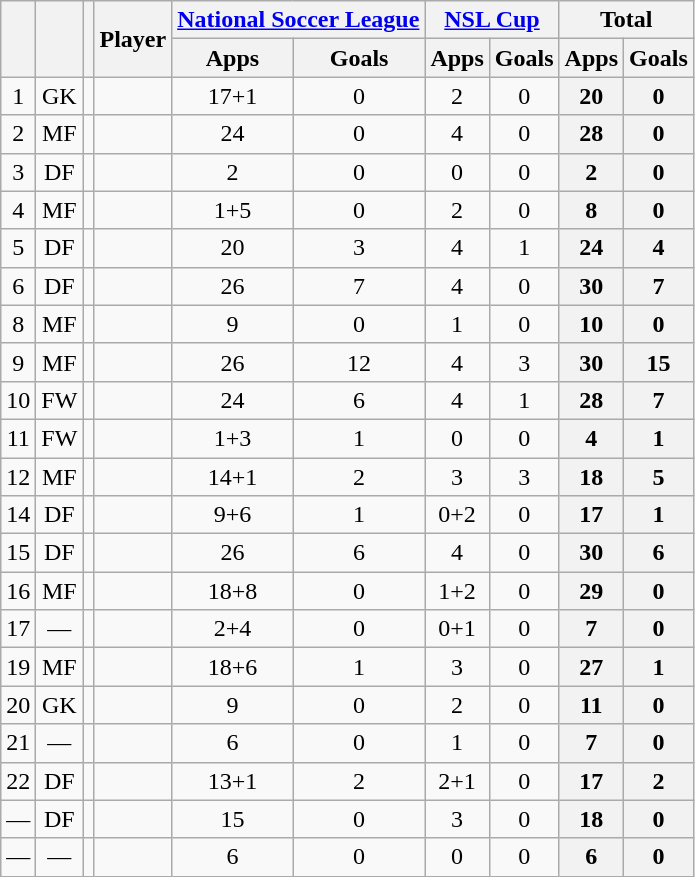<table class="wikitable sortable" style="text-align:center">
<tr>
<th rowspan="2"></th>
<th rowspan="2"></th>
<th rowspan="2"></th>
<th rowspan="2">Player</th>
<th colspan="2"><a href='#'>National Soccer League</a></th>
<th colspan="2"><a href='#'>NSL Cup</a></th>
<th colspan="2">Total</th>
</tr>
<tr>
<th>Apps</th>
<th>Goals</th>
<th>Apps</th>
<th>Goals</th>
<th>Apps</th>
<th>Goals</th>
</tr>
<tr>
<td>1</td>
<td>GK</td>
<td></td>
<td align="left"><br></td>
<td>17+1</td>
<td>0<br></td>
<td>2</td>
<td>0<br></td>
<th>20</th>
<th>0</th>
</tr>
<tr>
<td>2</td>
<td>MF</td>
<td></td>
<td align="left"><br></td>
<td>24</td>
<td>0<br></td>
<td>4</td>
<td>0<br></td>
<th>28</th>
<th>0</th>
</tr>
<tr>
<td>3</td>
<td>DF</td>
<td></td>
<td align="left"><br></td>
<td>2</td>
<td>0<br></td>
<td>0</td>
<td>0<br></td>
<th>2</th>
<th>0</th>
</tr>
<tr>
<td>4</td>
<td>MF</td>
<td></td>
<td align="left"><br></td>
<td>1+5</td>
<td>0<br></td>
<td>2</td>
<td>0<br></td>
<th>8</th>
<th>0</th>
</tr>
<tr>
<td>5</td>
<td>DF</td>
<td></td>
<td align="left"><br></td>
<td>20</td>
<td>3<br></td>
<td>4</td>
<td>1<br></td>
<th>24</th>
<th>4</th>
</tr>
<tr>
<td>6</td>
<td>DF</td>
<td></td>
<td align="left"><br></td>
<td>26</td>
<td>7<br></td>
<td>4</td>
<td>0<br></td>
<th>30</th>
<th>7</th>
</tr>
<tr>
<td>8</td>
<td>MF</td>
<td></td>
<td align="left"><br></td>
<td>9</td>
<td>0<br></td>
<td>1</td>
<td>0<br></td>
<th>10</th>
<th>0</th>
</tr>
<tr>
<td>9</td>
<td>MF</td>
<td></td>
<td align="left"><br></td>
<td>26</td>
<td>12<br></td>
<td>4</td>
<td>3<br></td>
<th>30</th>
<th>15</th>
</tr>
<tr>
<td>10</td>
<td>FW</td>
<td></td>
<td align="left"><br></td>
<td>24</td>
<td>6<br></td>
<td>4</td>
<td>1<br></td>
<th>28</th>
<th>7</th>
</tr>
<tr>
<td>11</td>
<td>FW</td>
<td></td>
<td align="left"><br></td>
<td>1+3</td>
<td>1<br></td>
<td>0</td>
<td>0<br></td>
<th>4</th>
<th>1</th>
</tr>
<tr>
<td>12</td>
<td>MF</td>
<td></td>
<td align="left"><br></td>
<td>14+1</td>
<td>2<br></td>
<td>3</td>
<td>3<br></td>
<th>18</th>
<th>5</th>
</tr>
<tr>
<td>14</td>
<td>DF</td>
<td></td>
<td align="left"><br></td>
<td>9+6</td>
<td>1<br></td>
<td>0+2</td>
<td>0<br></td>
<th>17</th>
<th>1</th>
</tr>
<tr>
<td>15</td>
<td>DF</td>
<td></td>
<td align="left"><br></td>
<td>26</td>
<td>6<br></td>
<td>4</td>
<td>0<br></td>
<th>30</th>
<th>6</th>
</tr>
<tr>
<td>16</td>
<td>MF</td>
<td></td>
<td align="left"><br></td>
<td>18+8</td>
<td>0<br></td>
<td>1+2</td>
<td>0<br></td>
<th>29</th>
<th>0</th>
</tr>
<tr>
<td>17</td>
<td>—</td>
<td></td>
<td align="left"><br></td>
<td>2+4</td>
<td>0<br></td>
<td>0+1</td>
<td>0<br></td>
<th>7</th>
<th>0</th>
</tr>
<tr>
<td>19</td>
<td>MF</td>
<td></td>
<td align="left"><br></td>
<td>18+6</td>
<td>1<br></td>
<td>3</td>
<td>0<br></td>
<th>27</th>
<th>1</th>
</tr>
<tr>
<td>20</td>
<td>GK</td>
<td></td>
<td align="left"><br></td>
<td>9</td>
<td>0<br></td>
<td>2</td>
<td>0<br></td>
<th>11</th>
<th>0</th>
</tr>
<tr>
<td>21</td>
<td>—</td>
<td></td>
<td align="left"><br></td>
<td>6</td>
<td>0<br></td>
<td>1</td>
<td>0<br></td>
<th>7</th>
<th>0</th>
</tr>
<tr>
<td>22</td>
<td>DF</td>
<td></td>
<td align="left"><br></td>
<td>13+1</td>
<td>2<br></td>
<td>2+1</td>
<td>0<br></td>
<th>17</th>
<th>2</th>
</tr>
<tr>
<td>—</td>
<td>DF</td>
<td></td>
<td align="left"><br></td>
<td>15</td>
<td>0<br></td>
<td>3</td>
<td>0<br></td>
<th>18</th>
<th>0</th>
</tr>
<tr>
<td>—</td>
<td>—</td>
<td></td>
<td align="left"><br></td>
<td>6</td>
<td>0<br></td>
<td>0</td>
<td>0<br></td>
<th>6</th>
<th>0</th>
</tr>
</table>
